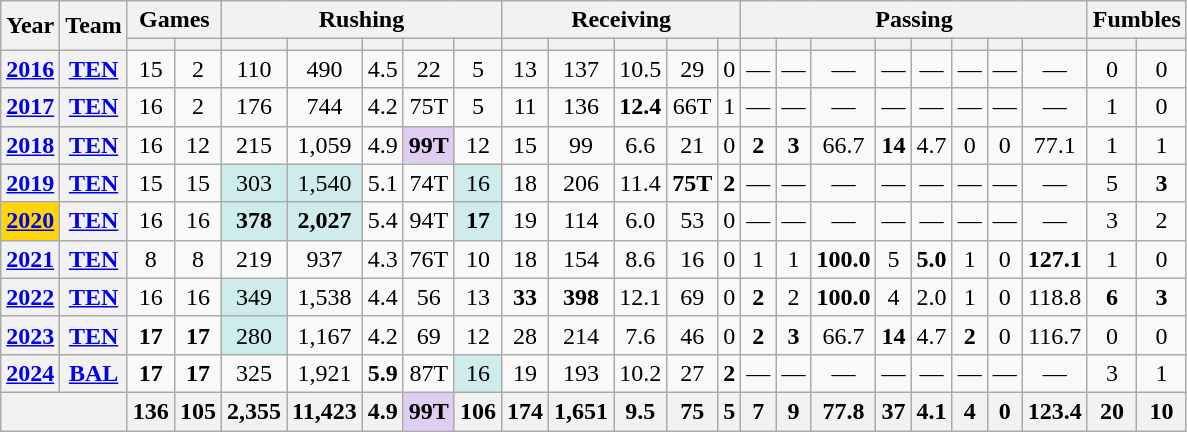<table class="wikitable" style="text-align:center;">
<tr>
<th rowspan="2">Year</th>
<th rowspan="2">Team</th>
<th colspan="2">Games</th>
<th colspan="5">Rushing</th>
<th colspan="5">Receiving</th>
<th colspan="8">Passing</th>
<th colspan="2">Fumbles</th>
</tr>
<tr>
<th></th>
<th></th>
<th></th>
<th></th>
<th></th>
<th></th>
<th></th>
<th></th>
<th></th>
<th></th>
<th></th>
<th></th>
<th></th>
<th></th>
<th></th>
<th></th>
<th></th>
<th></th>
<th></th>
<th></th>
<th></th>
<th></th>
</tr>
<tr>
<th><a href='#'>2016</a></th>
<th><a href='#'>TEN</a></th>
<td>15</td>
<td>2</td>
<td>110</td>
<td>490</td>
<td>4.5</td>
<td>22</td>
<td>5</td>
<td>13</td>
<td>137</td>
<td>10.5</td>
<td>29</td>
<td>0</td>
<td>—</td>
<td>—</td>
<td>—</td>
<td>—</td>
<td>—</td>
<td>—</td>
<td>—</td>
<td>—</td>
<td>0</td>
<td>0</td>
</tr>
<tr>
<th><a href='#'>2017</a></th>
<th><a href='#'>TEN</a></th>
<td>16</td>
<td>2</td>
<td>176</td>
<td>744</td>
<td>4.2</td>
<td>75T</td>
<td>5</td>
<td>11</td>
<td>136</td>
<td><strong>12.4</strong></td>
<td>66T</td>
<td>1</td>
<td>—</td>
<td>—</td>
<td>—</td>
<td>—</td>
<td>—</td>
<td>—</td>
<td>—</td>
<td>—</td>
<td>1</td>
<td>0</td>
</tr>
<tr>
<th><a href='#'>2018</a></th>
<th><a href='#'>TEN</a></th>
<td>16</td>
<td>12</td>
<td>215</td>
<td>1,059</td>
<td>4.9</td>
<td style="background:#e0cef2;"><strong>99T</strong></td>
<td>12</td>
<td>15</td>
<td>99</td>
<td>6.6</td>
<td>21</td>
<td>0</td>
<td><strong>2</strong></td>
<td><strong>3</strong></td>
<td>66.7</td>
<td><strong>14</strong></td>
<td>4.7</td>
<td>0</td>
<td>0</td>
<td>77.1</td>
<td>1</td>
<td>1</td>
</tr>
<tr>
<th><a href='#'>2019</a></th>
<th><a href='#'>TEN</a></th>
<td>15</td>
<td>15</td>
<td style="background:#cfecec;">303</td>
<td style="background:#cfecec;">1,540</td>
<td>5.1</td>
<td>74T</td>
<td style="background:#cfecec;">16</td>
<td>18</td>
<td>206</td>
<td>11.4</td>
<td><strong>75T</strong></td>
<td><strong>2</strong></td>
<td>—</td>
<td>—</td>
<td>—</td>
<td>—</td>
<td>—</td>
<td>—</td>
<td>—</td>
<td>—</td>
<td>5</td>
<td><strong>3</strong></td>
</tr>
<tr>
<th style="background:#ffd700;"><a href='#'>2020</a></th>
<th><a href='#'>TEN</a></th>
<td>16</td>
<td>16</td>
<td style="background:#cfecec;"><strong>378</strong></td>
<td style="background:#cfecec;"><strong>2,027</strong></td>
<td>5.4</td>
<td>94T</td>
<td style="background:#cfecec;"><strong>17</strong></td>
<td>19</td>
<td>114</td>
<td>6.0</td>
<td>53</td>
<td>0</td>
<td>—</td>
<td>—</td>
<td>—</td>
<td>—</td>
<td>—</td>
<td>—</td>
<td>—</td>
<td>—</td>
<td>3</td>
<td>2</td>
</tr>
<tr>
<th><a href='#'>2021</a></th>
<th><a href='#'>TEN</a></th>
<td>8</td>
<td>8</td>
<td>219</td>
<td>937</td>
<td>4.3</td>
<td>76T</td>
<td>10</td>
<td>18</td>
<td>154</td>
<td>8.6</td>
<td>16</td>
<td>0</td>
<td>1</td>
<td>1</td>
<td><strong>100.0</strong></td>
<td>5</td>
<td><strong>5.0</strong></td>
<td>1</td>
<td>0</td>
<td><strong>127.1</strong></td>
<td>1</td>
<td>0</td>
</tr>
<tr>
<th><a href='#'>2022</a></th>
<th><a href='#'>TEN</a></th>
<td>16</td>
<td>16</td>
<td style="background:#cfecec;">349</td>
<td>1,538</td>
<td>4.4</td>
<td>56</td>
<td>13</td>
<td><strong>33</strong></td>
<td><strong>398</strong></td>
<td>12.1</td>
<td>69</td>
<td>0</td>
<td><strong>2</strong></td>
<td>2</td>
<td><strong>100.0</strong></td>
<td>4</td>
<td>2.0</td>
<td>1</td>
<td>0</td>
<td>118.8</td>
<td><strong>6</strong></td>
<td><strong>3</strong></td>
</tr>
<tr>
<th><a href='#'>2023</a></th>
<th><a href='#'>TEN</a></th>
<td><strong>17</strong></td>
<td><strong>17</strong></td>
<td style="background:#cfecec;">280</td>
<td>1,167</td>
<td>4.2</td>
<td>69</td>
<td>12</td>
<td>28</td>
<td>214</td>
<td>7.6</td>
<td>46</td>
<td>0</td>
<td><strong>2</strong></td>
<td><strong>3</strong></td>
<td>66.7</td>
<td><strong>14</strong></td>
<td>4.7</td>
<td><strong>2</strong></td>
<td>0</td>
<td>116.7</td>
<td>0</td>
<td>0</td>
</tr>
<tr>
<th><a href='#'>2024</a></th>
<th><a href='#'>BAL</a></th>
<td><strong>17</strong></td>
<td><strong>17</strong></td>
<td>325</td>
<td>1,921</td>
<td><strong>5.9</strong></td>
<td>87T</td>
<td style="background:#cfecec;">16</td>
<td>19</td>
<td>193</td>
<td>10.2</td>
<td>27</td>
<td><strong>2</strong></td>
<td>—</td>
<td>—</td>
<td>—</td>
<td>—</td>
<td>—</td>
<td>—</td>
<td>—</td>
<td>—</td>
<td>3</td>
<td>1</td>
</tr>
<tr>
<th colspan="2"></th>
<th>136</th>
<th>105</th>
<th>2,355</th>
<th>11,423</th>
<th>4.9</th>
<th style="background:#e0cef2;">99T</th>
<th>106</th>
<th>174</th>
<th>1,651</th>
<th>9.5</th>
<th>75</th>
<th>5</th>
<th>7</th>
<th>9</th>
<th>77.8</th>
<th>37</th>
<th>4.1</th>
<th>4</th>
<th>0</th>
<th>123.4</th>
<th>20</th>
<th>10</th>
</tr>
</table>
